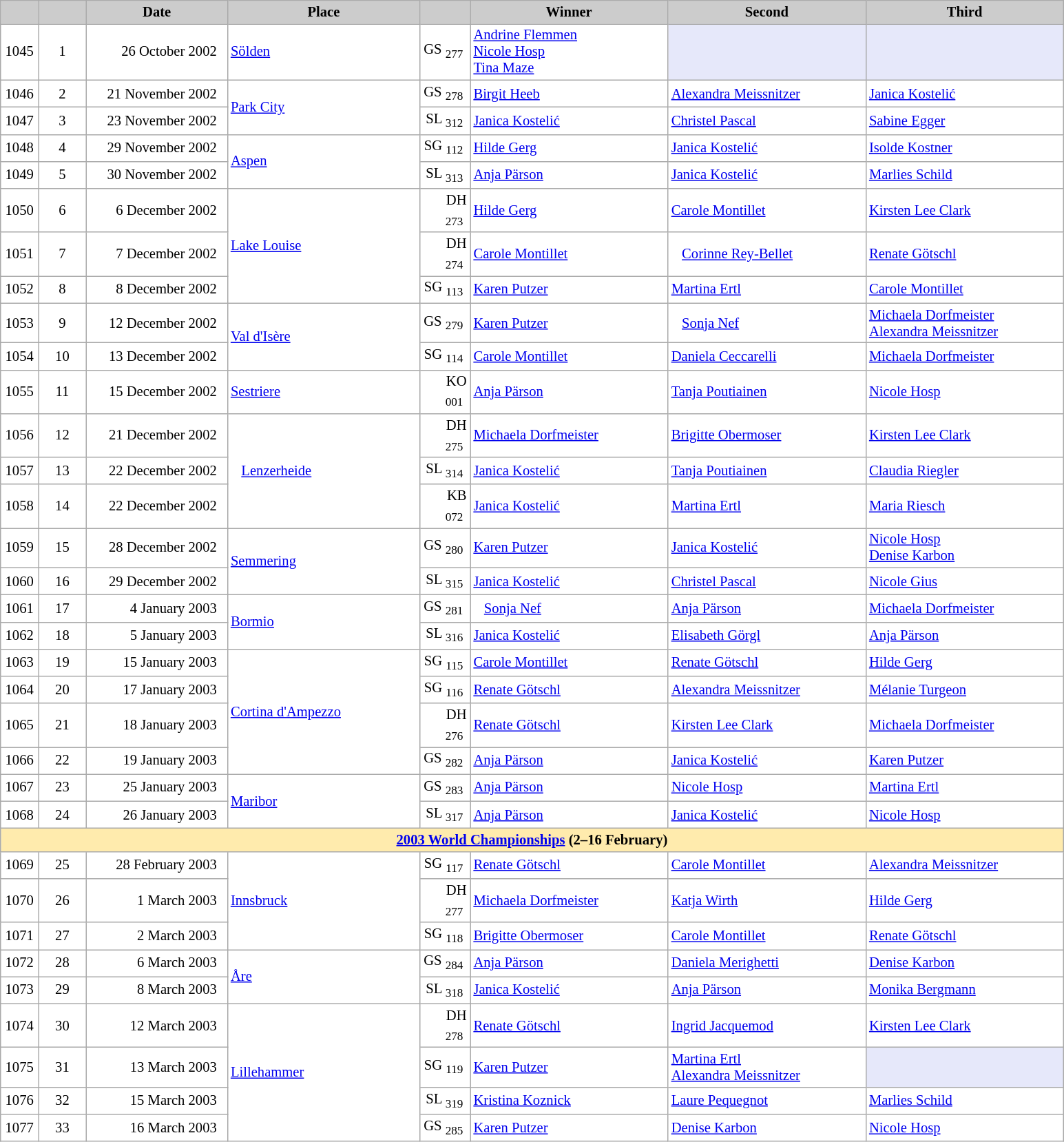<table class="wikitable plainrowheaders" style="background:#fff; font-size:86%; line-height:16px; border:grey solid 1px; border-collapse:collapse;">
<tr style="background:#ccc; text-align:center;">
<td align="center" width="30"></td>
<td align="center" width="40"></td>
<td align="center" width="130"><strong>Date</strong></td>
<td align="center" width="180"><strong>Place</strong></td>
<td align="center" width="42"></td>
<td align="center" width="185"><strong>Winner</strong></td>
<td align="center" width="185"><strong>Second</strong></td>
<td align="center" width="185"><strong>Third</strong></td>
</tr>
<tr>
<td align=center>1045</td>
<td align=center>1</td>
<td align=right>26 October 2002  </td>
<td> <a href='#'>Sölden</a></td>
<td align=right>GS <sub>277</sub> </td>
<td> <a href='#'>Andrine Flemmen</a><br> <a href='#'>Nicole Hosp</a><br> <a href='#'>Tina Maze</a></td>
<td bgcolor="E6E8FA"></td>
<td bgcolor="E6E8FA"></td>
</tr>
<tr>
<td align=center>1046</td>
<td align=center>2</td>
<td align=right>21 November 2002  </td>
<td rowspan=2> <a href='#'>Park City</a></td>
<td align=right>GS <sub>278</sub> </td>
<td> <a href='#'>Birgit Heeb</a></td>
<td> <a href='#'>Alexandra Meissnitzer</a></td>
<td> <a href='#'>Janica Kostelić</a></td>
</tr>
<tr>
<td align=center>1047</td>
<td align=center>3</td>
<td align=right>23 November 2002  </td>
<td align=right>SL <sub>312</sub> </td>
<td> <a href='#'>Janica Kostelić</a></td>
<td> <a href='#'>Christel Pascal</a></td>
<td> <a href='#'>Sabine Egger</a></td>
</tr>
<tr>
<td align=center>1048</td>
<td align=center>4</td>
<td align=right>29 November 2002  </td>
<td rowspan=2> <a href='#'>Aspen</a></td>
<td align=right>SG <sub>112</sub> </td>
<td> <a href='#'>Hilde Gerg</a></td>
<td> <a href='#'>Janica Kostelić</a></td>
<td> <a href='#'>Isolde Kostner</a></td>
</tr>
<tr>
<td align=center>1049</td>
<td align=center>5</td>
<td align=right>30 November 2002  </td>
<td align=right>SL <sub>313</sub> </td>
<td> <a href='#'>Anja Pärson</a></td>
<td> <a href='#'>Janica Kostelić</a></td>
<td> <a href='#'>Marlies Schild</a></td>
</tr>
<tr>
<td align=center>1050</td>
<td align=center>6</td>
<td align=right>6 December 2002  </td>
<td rowspan=3> <a href='#'>Lake Louise</a></td>
<td align=right>DH <sub>273</sub> </td>
<td> <a href='#'>Hilde Gerg</a></td>
<td> <a href='#'>Carole Montillet</a></td>
<td> <a href='#'>Kirsten Lee Clark</a></td>
</tr>
<tr>
<td align=center>1051</td>
<td align=center>7</td>
<td align=right>7 December 2002  </td>
<td align=right>DH <sub>274</sub> </td>
<td> <a href='#'>Carole Montillet</a></td>
<td>   <a href='#'>Corinne Rey-Bellet</a></td>
<td> <a href='#'>Renate Götschl</a></td>
</tr>
<tr>
<td align=center>1052</td>
<td align=center>8</td>
<td align=right>8 December 2002  </td>
<td align=right>SG <sub>113</sub> </td>
<td> <a href='#'>Karen Putzer</a></td>
<td> <a href='#'>Martina Ertl</a></td>
<td> <a href='#'>Carole Montillet</a></td>
</tr>
<tr>
<td align=center>1053</td>
<td align=center>9</td>
<td align=right>12 December 2002  </td>
<td rowspan=2> <a href='#'>Val d'Isère</a></td>
<td align=right>GS <sub>279</sub> </td>
<td> <a href='#'>Karen Putzer</a></td>
<td>   <a href='#'>Sonja Nef</a></td>
<td> <a href='#'>Michaela Dorfmeister</a><br> <a href='#'>Alexandra Meissnitzer</a></td>
</tr>
<tr>
<td align=center>1054</td>
<td align=center>10</td>
<td align=right>13 December 2002  </td>
<td align=right>SG <sub>114</sub> </td>
<td> <a href='#'>Carole Montillet</a></td>
<td> <a href='#'>Daniela Ceccarelli</a></td>
<td> <a href='#'>Michaela Dorfmeister</a></td>
</tr>
<tr>
<td align=center>1055</td>
<td align=center>11</td>
<td align=right>15 December 2002  </td>
<td> <a href='#'>Sestriere</a></td>
<td align=right>KO <sub>001</sub> </td>
<td> <a href='#'>Anja Pärson</a></td>
<td> <a href='#'>Tanja Poutiainen</a></td>
<td> <a href='#'>Nicole Hosp</a></td>
</tr>
<tr>
<td align=center>1056</td>
<td align=center>12</td>
<td align=right>21 December 2002  </td>
<td rowspan=3>   <a href='#'>Lenzerheide</a></td>
<td align=right>DH <sub>275</sub> </td>
<td> <a href='#'>Michaela Dorfmeister</a></td>
<td> <a href='#'>Brigitte Obermoser</a></td>
<td> <a href='#'>Kirsten Lee Clark</a></td>
</tr>
<tr>
<td align=center>1057</td>
<td align=center>13</td>
<td align=right>22 December 2002  </td>
<td align=right>SL <sub>314</sub> </td>
<td> <a href='#'>Janica Kostelić</a></td>
<td> <a href='#'>Tanja Poutiainen</a></td>
<td> <a href='#'>Claudia Riegler</a></td>
</tr>
<tr>
<td align=center>1058</td>
<td align=center>14</td>
<td align=right>22 December 2002  </td>
<td align=right>KB <sub>072</sub> </td>
<td> <a href='#'>Janica Kostelić</a></td>
<td> <a href='#'>Martina Ertl</a></td>
<td> <a href='#'>Maria Riesch</a></td>
</tr>
<tr>
<td align=center>1059</td>
<td align=center>15</td>
<td align=right>28 December 2002  </td>
<td rowspan=2> <a href='#'>Semmering</a></td>
<td align=right>GS <sub>280</sub> </td>
<td> <a href='#'>Karen Putzer</a></td>
<td> <a href='#'>Janica Kostelić</a></td>
<td> <a href='#'>Nicole Hosp</a><br> <a href='#'>Denise Karbon</a></td>
</tr>
<tr>
<td align=center>1060</td>
<td align=center>16</td>
<td align=right>29 December 2002  </td>
<td align=right>SL <sub>315</sub> </td>
<td> <a href='#'>Janica Kostelić</a></td>
<td> <a href='#'>Christel Pascal</a></td>
<td> <a href='#'>Nicole Gius</a></td>
</tr>
<tr>
<td align=center>1061</td>
<td align=center>17</td>
<td align=right>4 January 2003  </td>
<td rowspan=2> <a href='#'>Bormio</a></td>
<td align=right>GS <sub>281</sub> </td>
<td>   <a href='#'>Sonja Nef</a></td>
<td> <a href='#'>Anja Pärson</a></td>
<td> <a href='#'>Michaela Dorfmeister</a></td>
</tr>
<tr>
<td align=center>1062</td>
<td align=center>18</td>
<td align=right>5 January 2003  </td>
<td align=right>SL <sub>316</sub> </td>
<td> <a href='#'>Janica Kostelić</a></td>
<td> <a href='#'>Elisabeth Görgl</a></td>
<td> <a href='#'>Anja Pärson</a></td>
</tr>
<tr>
<td align=center>1063</td>
<td align=center>19</td>
<td align=right>15 January 2003  </td>
<td rowspan=4> <a href='#'>Cortina d'Ampezzo</a></td>
<td align=right>SG <sub>115</sub> </td>
<td> <a href='#'>Carole Montillet</a></td>
<td> <a href='#'>Renate Götschl</a></td>
<td> <a href='#'>Hilde Gerg</a></td>
</tr>
<tr>
<td align=center>1064</td>
<td align=center>20</td>
<td align=right>17 January 2003  </td>
<td align=right>SG <sub>116</sub> </td>
<td> <a href='#'>Renate Götschl</a></td>
<td> <a href='#'>Alexandra Meissnitzer</a></td>
<td> <a href='#'>Mélanie Turgeon</a></td>
</tr>
<tr>
<td align=center>1065</td>
<td align=center>21</td>
<td align=right>18 January 2003  </td>
<td align=right>DH <sub>276</sub> </td>
<td> <a href='#'>Renate Götschl</a></td>
<td> <a href='#'>Kirsten Lee Clark</a></td>
<td> <a href='#'>Michaela Dorfmeister</a></td>
</tr>
<tr>
<td align=center>1066</td>
<td align=center>22</td>
<td align=right>19 January 2003  </td>
<td align=right>GS <sub>282</sub> </td>
<td> <a href='#'>Anja Pärson</a></td>
<td> <a href='#'>Janica Kostelić</a></td>
<td> <a href='#'>Karen Putzer</a></td>
</tr>
<tr>
<td align=center>1067</td>
<td align=center>23</td>
<td align=right>25 January 2003  </td>
<td rowspan=2> <a href='#'>Maribor</a></td>
<td align=right>GS <sub>283</sub> </td>
<td> <a href='#'>Anja Pärson</a></td>
<td> <a href='#'>Nicole Hosp</a></td>
<td> <a href='#'>Martina Ertl</a></td>
</tr>
<tr>
<td align=center>1068</td>
<td align=center>24</td>
<td align=right>26 January 2003  </td>
<td align=right>SL <sub>317</sub> </td>
<td> <a href='#'>Anja Pärson</a></td>
<td> <a href='#'>Janica Kostelić</a></td>
<td> <a href='#'>Nicole Hosp</a></td>
</tr>
<tr style="background:#FFEBAD">
<td colspan="8" style="text-align:center;"><strong><a href='#'>2003 World Championships</a> (2–16 February)</strong></td>
</tr>
<tr>
<td align=center>1069</td>
<td align=center>25</td>
<td align=right>28 February 2003  </td>
<td rowspan=3> <a href='#'>Innsbruck</a></td>
<td align=right>SG <sub>117</sub> </td>
<td> <a href='#'>Renate Götschl</a></td>
<td> <a href='#'>Carole Montillet</a></td>
<td> <a href='#'>Alexandra Meissnitzer</a></td>
</tr>
<tr>
<td align=center>1070</td>
<td align=center>26</td>
<td align=right>1 March 2003  </td>
<td align=right>DH <sub>277</sub> </td>
<td> <a href='#'>Michaela Dorfmeister</a></td>
<td> <a href='#'>Katja Wirth</a></td>
<td> <a href='#'>Hilde Gerg</a></td>
</tr>
<tr>
<td align=center>1071</td>
<td align=center>27</td>
<td align=right>2 March 2003  </td>
<td align=right>SG <sub>118</sub> </td>
<td> <a href='#'>Brigitte Obermoser</a></td>
<td> <a href='#'>Carole Montillet</a></td>
<td> <a href='#'>Renate Götschl</a></td>
</tr>
<tr>
<td align=center>1072</td>
<td align=center>28</td>
<td align=right>6 March 2003  </td>
<td rowspan=2> <a href='#'>Åre</a></td>
<td align=right>GS <sub>284</sub> </td>
<td> <a href='#'>Anja Pärson</a></td>
<td> <a href='#'>Daniela Merighetti</a></td>
<td> <a href='#'>Denise Karbon</a></td>
</tr>
<tr>
<td align=center>1073</td>
<td align=center>29</td>
<td align=right>8 March 2003  </td>
<td align=right>SL <sub>318</sub> </td>
<td> <a href='#'>Janica Kostelić</a></td>
<td> <a href='#'>Anja Pärson</a></td>
<td> <a href='#'>Monika Bergmann</a></td>
</tr>
<tr>
<td align=center>1074</td>
<td align=center>30</td>
<td align=right>12 March 2003  </td>
<td rowspan=4> <a href='#'>Lillehammer</a></td>
<td align=right>DH <sub>278</sub> </td>
<td> <a href='#'>Renate Götschl</a></td>
<td> <a href='#'>Ingrid Jacquemod</a></td>
<td> <a href='#'>Kirsten Lee Clark</a></td>
</tr>
<tr>
<td align=center>1075</td>
<td align=center>31</td>
<td align=right>13 March 2003  </td>
<td align=right>SG <sub>119</sub> </td>
<td> <a href='#'>Karen Putzer</a></td>
<td> <a href='#'>Martina Ertl</a><br> <a href='#'>Alexandra Meissnitzer</a></td>
<td bgcolor="E6E8FA"></td>
</tr>
<tr>
<td align=center>1076</td>
<td align=center>32</td>
<td align=right>15 March 2003  </td>
<td align=right>SL <sub>319</sub> </td>
<td> <a href='#'>Kristina Koznick</a></td>
<td> <a href='#'>Laure Pequegnot</a></td>
<td> <a href='#'>Marlies Schild</a></td>
</tr>
<tr>
<td align=center>1077</td>
<td align=center>33</td>
<td align=right>16 March 2003  </td>
<td align=right>GS <sub>285</sub> </td>
<td> <a href='#'>Karen Putzer</a></td>
<td> <a href='#'>Denise Karbon</a></td>
<td> <a href='#'>Nicole Hosp</a></td>
</tr>
</table>
